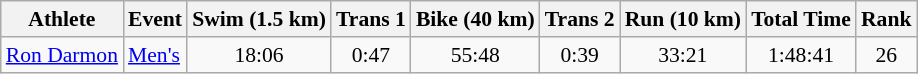<table class="wikitable" style="font-size:90%">
<tr>
<th>Athlete</th>
<th>Event</th>
<th>Swim (1.5 km)</th>
<th>Trans 1</th>
<th>Bike (40 km)</th>
<th>Trans 2</th>
<th>Run (10 km)</th>
<th>Total Time</th>
<th>Rank</th>
</tr>
<tr align=center>
<td align=left><a href='#'>Ron Darmon</a></td>
<td align=left><a href='#'>Men's</a></td>
<td>18:06</td>
<td>0:47</td>
<td>55:48</td>
<td>0:39</td>
<td>33:21</td>
<td>1:48:41</td>
<td>26</td>
</tr>
</table>
